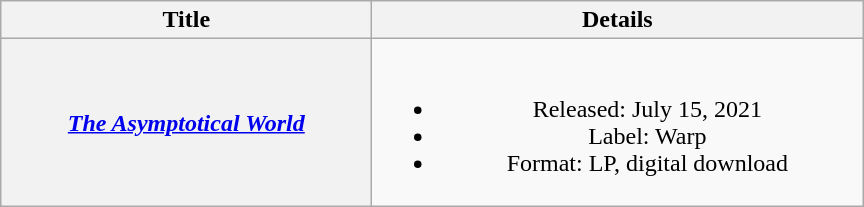<table class="wikitable plainrowheaders" style="text-align:center">
<tr>
<th scope="col" style="width:15em;">Title</th>
<th scope="col" style="width:20em;">Details</th>
</tr>
<tr>
<th scope="row"><em><a href='#'>The Asymptotical World</a></em></th>
<td><br><ul><li>Released: July 15, 2021</li><li>Label: Warp</li><li>Format: LP, digital download</li></ul></td>
</tr>
</table>
